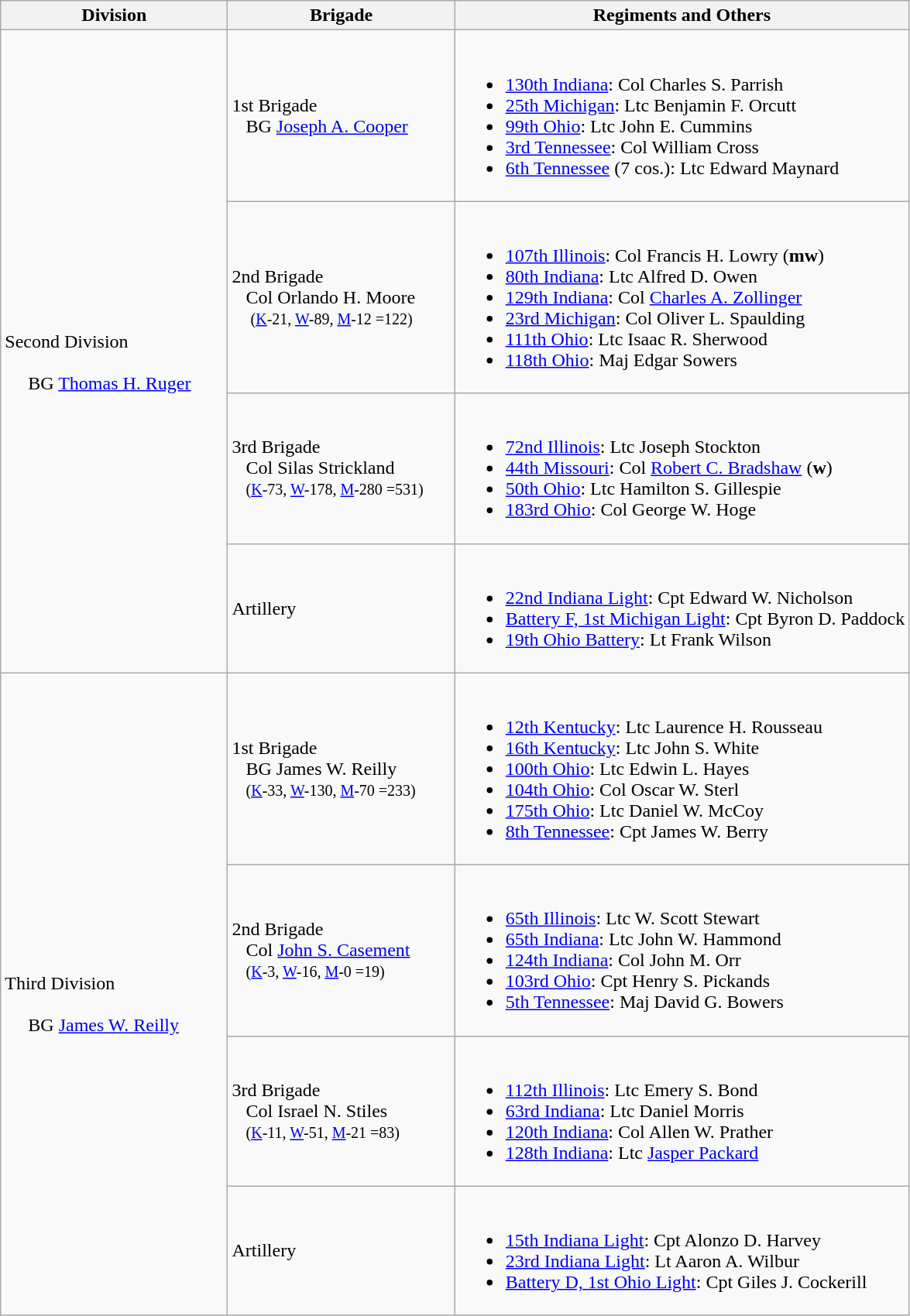<table class="wikitable">
<tr>
<th width=25%>Division</th>
<th width=25%>Brigade</th>
<th>Regiments and Others</th>
</tr>
<tr>
<td rowspan=4><br>Second Division<br><br>    
BG <a href='#'>Thomas H. Ruger</a></td>
<td>1st Brigade<br>  
BG <a href='#'>Joseph A. Cooper</a></td>
<td><br><ul><li><a href='#'>130th Indiana</a>: Col Charles S. Parrish</li><li><a href='#'>25th Michigan</a>: Ltc Benjamin F. Orcutt</li><li><a href='#'>99th Ohio</a>: Ltc John E. Cummins</li><li><a href='#'>3rd Tennessee</a>: Col William Cross</li><li><a href='#'>6th Tennessee</a> (7 cos.): Ltc Edward Maynard</li></ul></td>
</tr>
<tr>
<td>2nd Brigade<br>  
Col Orlando H. Moore<br>    <small>(<a href='#'>K</a>-21, <a href='#'>W</a>-89, <a href='#'>M</a>-12 =122)</small></td>
<td><br><ul><li><a href='#'>107th Illinois</a>: Col Francis H. Lowry (<strong>mw</strong>)</li><li><a href='#'>80th Indiana</a>: Ltc Alfred D. Owen</li><li><a href='#'>129th Indiana</a>: Col <a href='#'>Charles A. Zollinger</a></li><li><a href='#'>23rd Michigan</a>: Col Oliver L. Spaulding</li><li><a href='#'>111th Ohio</a>: Ltc Isaac R. Sherwood</li><li><a href='#'>118th Ohio</a>: Maj Edgar Sowers</li></ul></td>
</tr>
<tr>
<td>3rd Brigade<br>  
Col Silas Strickland<br>   <small>(<a href='#'>K</a>-73, <a href='#'>W</a>-178, <a href='#'>M</a>-280 =531)</small></td>
<td><br><ul><li><a href='#'>72nd Illinois</a>: Ltc Joseph Stockton</li><li><a href='#'>44th Missouri</a>: Col <a href='#'>Robert C. Bradshaw</a> (<strong>w</strong>)</li><li><a href='#'>50th Ohio</a>: Ltc Hamilton S. Gillespie</li><li><a href='#'>183rd Ohio</a>: Col George W. Hoge</li></ul></td>
</tr>
<tr>
<td>Artillery</td>
<td><br><ul><li><a href='#'>22nd Indiana Light</a>: Cpt Edward W. Nicholson</li><li><a href='#'>Battery F, 1st Michigan Light</a>: Cpt Byron D. Paddock</li><li><a href='#'>19th Ohio Battery</a>: Lt Frank Wilson</li></ul></td>
</tr>
<tr>
<td rowspan=4><br>Third Division<br><br>    
BG <a href='#'>James W. Reilly</a></td>
<td>1st Brigade<br>  
BG James W. Reilly<br>   <small>(<a href='#'>K</a>-33, <a href='#'>W</a>-130, <a href='#'>M</a>-70 =233)</small></td>
<td><br><ul><li><a href='#'>12th Kentucky</a>: Ltc Laurence H. Rousseau</li><li><a href='#'>16th Kentucky</a>: Ltc John S. White</li><li><a href='#'>100th Ohio</a>: Ltc Edwin L. Hayes</li><li><a href='#'>104th Ohio</a>: Col Oscar W. Sterl</li><li><a href='#'>175th Ohio</a>: Ltc Daniel W. McCoy</li><li><a href='#'>8th Tennessee</a>: Cpt James W. Berry</li></ul></td>
</tr>
<tr>
<td>2nd Brigade<br>  
Col <a href='#'>John S. Casement</a><br>   <small>(<a href='#'>K</a>-3, <a href='#'>W</a>-16, <a href='#'>M</a>-0 =19)</small></td>
<td><br><ul><li><a href='#'>65th Illinois</a>: Ltc W. Scott Stewart</li><li><a href='#'>65th Indiana</a>: Ltc John W. Hammond</li><li><a href='#'>124th Indiana</a>: Col John M. Orr</li><li><a href='#'>103rd Ohio</a>: Cpt Henry S. Pickands</li><li><a href='#'>5th Tennessee</a>: Maj David G. Bowers</li></ul></td>
</tr>
<tr>
<td>3rd Brigade<br>  
Col Israel N. Stiles<br>   <small>(<a href='#'>K</a>-11, <a href='#'>W</a>-51, <a href='#'>M</a>-21 =83)</small></td>
<td><br><ul><li><a href='#'>112th Illinois</a>: Ltc Emery S. Bond</li><li><a href='#'>63rd Indiana</a>: Ltc Daniel Morris</li><li><a href='#'>120th Indiana</a>: Col Allen W. Prather</li><li><a href='#'>128th Indiana</a>: Ltc <a href='#'>Jasper Packard</a></li></ul></td>
</tr>
<tr>
<td>Artillery</td>
<td><br><ul><li><a href='#'>15th Indiana Light</a>: Cpt Alonzo D. Harvey</li><li><a href='#'>23rd Indiana Light</a>: Lt Aaron A. Wilbur</li><li><a href='#'>Battery D, 1st Ohio Light</a>: Cpt Giles J. Cockerill</li></ul></td>
</tr>
</table>
